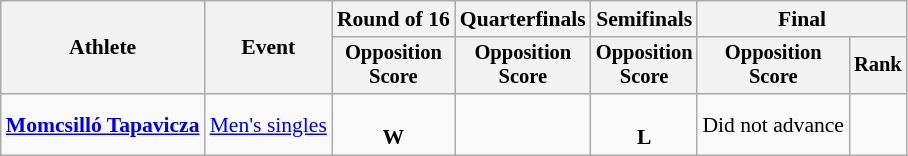<table class=wikitable style="font-size:90%; text-align:center">
<tr>
<th rowspan=2>Athlete</th>
<th rowspan=2>Event</th>
<th>Round of 16</th>
<th>Quarterfinals</th>
<th>Semifinals</th>
<th colspan=2>Final</th>
</tr>
<tr style="font-size:95%">
<th>Opposition<br>Score</th>
<th>Opposition<br>Score</th>
<th>Opposition<br>Score</th>
<th>Opposition<br>Score</th>
<th>Rank</th>
</tr>
<tr>
<td align=left><strong><a href='#'>Momcsilló Tapavicza</a></strong></td>
<td align=left><a href='#'>Men's singles</a></td>
<td><br><strong>W</strong></td>
<td></td>
<td><br><strong>L</strong></td>
<td>Did not advance</td>
<td></td>
</tr>
</table>
